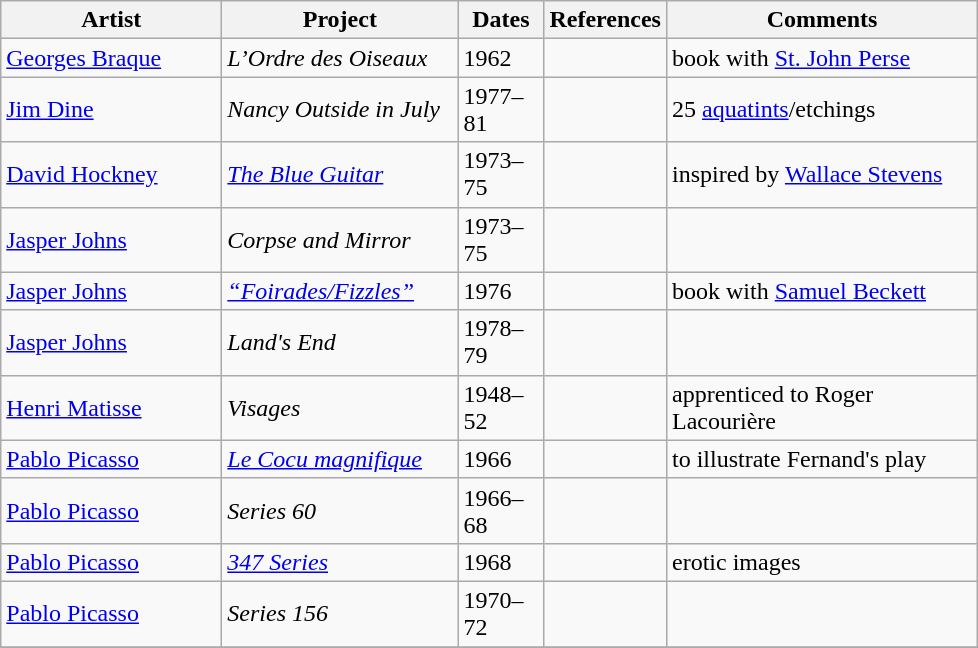<table class="wikitable" style="text-align: left">
<tr>
<th scope="col" width="140">Artist</th>
<th scope = "col" width = "150">Project</th>
<th scope = "col" width = "50">Dates</th>
<th scope = "col" width = "30">References</th>
<th scope = "col" width = "200">Comments</th>
</tr>
<tr>
<td><a href='#'>Georges Braque</a></td>
<td><em>L’Ordre des Oiseaux</em></td>
<td>1962</td>
<td style = "text-align: center"></td>
<td>book with <a href='#'>St. John Perse</a></td>
</tr>
<tr>
<td><a href='#'>Jim Dine</a></td>
<td><em>Nancy Outside in July</em></td>
<td>1977–81</td>
<td style="text-align: center"></td>
<td>25 <a href='#'>aquatints</a>/etchings</td>
</tr>
<tr>
<td><a href='#'>David Hockney</a></td>
<td><em><a href='#'>The Blue Guitar</a></em></td>
<td>1973–75</td>
<td style="text-align: center"></td>
<td>inspired by <a href='#'>Wallace Stevens</a></td>
</tr>
<tr>
<td><a href='#'>Jasper Johns</a></td>
<td><em>Corpse and Mirror</em></td>
<td>1973–75</td>
<td style="text-align: center"></td>
<td></td>
</tr>
<tr>
<td><a href='#'>Jasper Johns</a></td>
<td><em><a href='#'>“Foirades/Fizzles”</a></em></td>
<td>1976</td>
<td style="text-align: center"></td>
<td>book with <a href='#'>Samuel Beckett</a></td>
</tr>
<tr>
<td><a href='#'>Jasper Johns</a></td>
<td><em>Land's End</em></td>
<td>1978–79</td>
<td style="text-align: center"></td>
<td></td>
</tr>
<tr>
<td><a href='#'>Henri Matisse</a></td>
<td><em>Visages</em></td>
<td>1948–52</td>
<td style="text-align: center"></td>
<td>apprenticed to Roger Lacourière</td>
</tr>
<tr>
<td><a href='#'>Pablo Picasso</a></td>
<td><em><a href='#'>Le Cocu magnifique</a></em></td>
<td>1966</td>
<td style="text-align: center"></td>
<td>to illustrate Fernand's play</td>
</tr>
<tr>
<td><a href='#'>Pablo Picasso</a></td>
<td><em>Series 60</em></td>
<td>1966–68</td>
<td style="text-align: center"></td>
<td></td>
</tr>
<tr>
<td><a href='#'>Pablo Picasso</a></td>
<td><em><a href='#'>347 Series</a></em></td>
<td>1968</td>
<td style="text-align: center"></td>
<td>erotic images</td>
</tr>
<tr>
<td><a href='#'>Pablo Picasso</a></td>
<td><em>Series 156</em></td>
<td>1970–72</td>
<td style="text-align: center"></td>
<td></td>
</tr>
<tr>
</tr>
</table>
